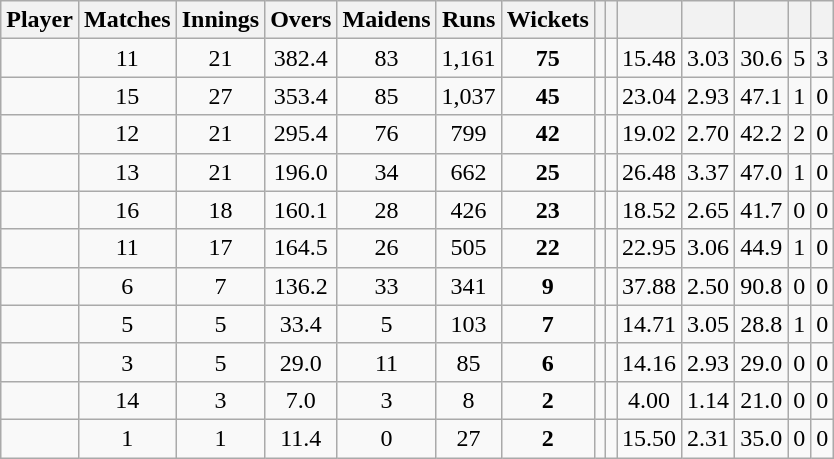<table class="wikitable sortable" style="text-align:center">
<tr>
<th>Player</th>
<th>Matches</th>
<th>Innings</th>
<th>Overs</th>
<th>Maidens</th>
<th>Runs</th>
<th>Wickets</th>
<th></th>
<th></th>
<th></th>
<th></th>
<th></th>
<th></th>
<th></th>
</tr>
<tr>
<td align="left"></td>
<td>11</td>
<td>21</td>
<td>382.4</td>
<td>83</td>
<td>1,161</td>
<td><strong>75</strong></td>
<td></td>
<td></td>
<td>15.48</td>
<td>3.03</td>
<td>30.6</td>
<td>5</td>
<td>3</td>
</tr>
<tr>
<td align="left"></td>
<td>15</td>
<td>27</td>
<td>353.4</td>
<td>85</td>
<td>1,037</td>
<td><strong>45</strong></td>
<td></td>
<td></td>
<td>23.04</td>
<td>2.93</td>
<td>47.1</td>
<td>1</td>
<td>0</td>
</tr>
<tr>
<td align="left"></td>
<td>12</td>
<td>21</td>
<td>295.4</td>
<td>76</td>
<td>799</td>
<td><strong>42</strong></td>
<td></td>
<td></td>
<td>19.02</td>
<td>2.70</td>
<td>42.2</td>
<td>2</td>
<td>0</td>
</tr>
<tr>
<td align="left"></td>
<td>13</td>
<td>21</td>
<td>196.0</td>
<td>34</td>
<td>662</td>
<td><strong>25</strong></td>
<td></td>
<td></td>
<td>26.48</td>
<td>3.37</td>
<td>47.0</td>
<td>1</td>
<td>0</td>
</tr>
<tr>
<td align="left"></td>
<td>16</td>
<td>18</td>
<td>160.1</td>
<td>28</td>
<td>426</td>
<td><strong>23</strong></td>
<td></td>
<td></td>
<td>18.52</td>
<td>2.65</td>
<td>41.7</td>
<td>0</td>
<td>0</td>
</tr>
<tr>
<td align="left"></td>
<td>11</td>
<td>17</td>
<td>164.5</td>
<td>26</td>
<td>505</td>
<td><strong>22</strong></td>
<td></td>
<td></td>
<td>22.95</td>
<td>3.06</td>
<td>44.9</td>
<td>1</td>
<td>0</td>
</tr>
<tr>
<td align="left"></td>
<td>6</td>
<td>7</td>
<td>136.2</td>
<td>33</td>
<td>341</td>
<td><strong>9</strong></td>
<td></td>
<td></td>
<td>37.88</td>
<td>2.50</td>
<td>90.8</td>
<td>0</td>
<td>0</td>
</tr>
<tr>
<td align="left"></td>
<td>5</td>
<td>5</td>
<td>33.4</td>
<td>5</td>
<td>103</td>
<td><strong>7</strong></td>
<td></td>
<td></td>
<td>14.71</td>
<td>3.05</td>
<td>28.8</td>
<td>1</td>
<td>0</td>
</tr>
<tr>
<td align="left"></td>
<td>3</td>
<td>5</td>
<td>29.0</td>
<td>11</td>
<td>85</td>
<td><strong>6</strong></td>
<td></td>
<td></td>
<td>14.16</td>
<td>2.93</td>
<td>29.0</td>
<td>0</td>
<td>0</td>
</tr>
<tr>
<td align="left"></td>
<td>14</td>
<td>3</td>
<td>7.0</td>
<td>3</td>
<td>8</td>
<td><strong>2</strong></td>
<td></td>
<td></td>
<td>4.00</td>
<td>1.14</td>
<td>21.0</td>
<td>0</td>
<td>0</td>
</tr>
<tr>
<td align="left"></td>
<td>1</td>
<td>1</td>
<td>11.4</td>
<td>0</td>
<td>27</td>
<td><strong>2</strong></td>
<td></td>
<td></td>
<td>15.50</td>
<td>2.31</td>
<td>35.0</td>
<td>0</td>
<td>0</td>
</tr>
</table>
